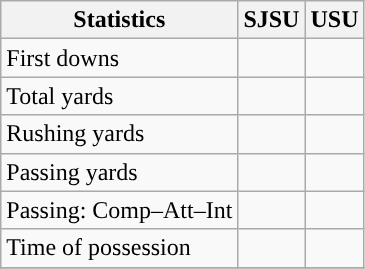<table class="wikitable" style="float: left;">
<tr>
<th>Statistics</th>
<th>SJSU</th>
<th>USU</th>
</tr>
<tr>
<td>First downs</td>
<td></td>
<td></td>
</tr>
<tr>
<td>Total yards</td>
<td></td>
<td></td>
</tr>
<tr>
<td>Rushing yards</td>
<td></td>
<td></td>
</tr>
<tr>
<td>Passing yards</td>
<td></td>
<td></td>
</tr>
<tr>
<td>Passing: Comp–Att–Int</td>
<td></td>
<td></td>
</tr>
<tr>
<td>Time of possession</td>
<td></td>
<td></td>
</tr>
<tr>
</tr>
</table>
